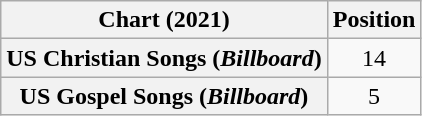<table class="wikitable plainrowheaders sortable" style="text-align:center">
<tr>
<th scope="col">Chart (2021)</th>
<th scope="col">Position</th>
</tr>
<tr>
<th scope="row">US Christian Songs (<em>Billboard</em>)</th>
<td>14</td>
</tr>
<tr>
<th scope="row">US Gospel Songs (<em>Billboard</em>)</th>
<td>5</td>
</tr>
</table>
